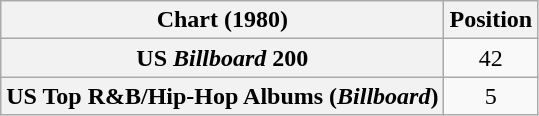<table class="wikitable sortable plainrowheaders" style="text-align:center">
<tr>
<th scope="col">Chart (1980)</th>
<th scope="col">Position</th>
</tr>
<tr>
<th scope="row">US <em>Billboard</em> 200</th>
<td>42</td>
</tr>
<tr>
<th scope="row">US Top R&B/Hip-Hop Albums (<em>Billboard</em>)</th>
<td>5</td>
</tr>
</table>
